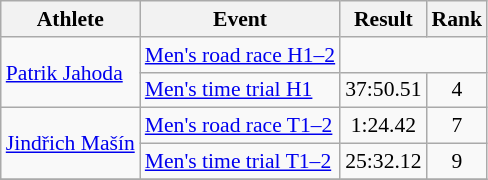<table class=wikitable style="font-size:90%">
<tr>
<th>Athlete</th>
<th>Event</th>
<th>Result</th>
<th>Rank</th>
</tr>
<tr align=center>
<td align=left rowspan=2><a href='#'>Patrik Jahoda</a></td>
<td align=left><a href='#'>Men's road race H1–2</a></td>
<td colspan="2" align="center"></td>
</tr>
<tr align=center>
<td align=left><a href='#'>Men's time trial H1</a></td>
<td>37:50.51</td>
<td>4</td>
</tr>
<tr align=center>
<td align=left rowspan=2><a href='#'>Jindřich Mašín</a></td>
<td align=left><a href='#'>Men's road race T1–2</a></td>
<td>1:24.42</td>
<td>7</td>
</tr>
<tr align=center>
<td align=left><a href='#'>Men's time trial T1–2</a></td>
<td>25:32.12</td>
<td>9</td>
</tr>
<tr align=center>
</tr>
</table>
